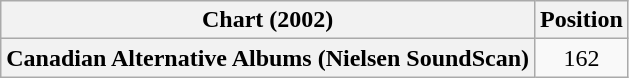<table class="wikitable plainrowheaders">
<tr>
<th scope="col">Chart (2002)</th>
<th scope="col">Position</th>
</tr>
<tr>
<th scope="row">Canadian Alternative Albums (Nielsen SoundScan)</th>
<td align=center>162</td>
</tr>
</table>
